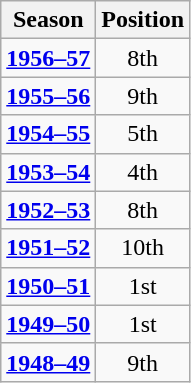<table class="wikitable" style="text-align:center;">
<tr>
<th><strong>Season</strong></th>
<th><strong>Position</strong></th>
</tr>
<tr --->
<td><strong><a href='#'>1956–57</a></strong></td>
<td>8th</td>
</tr>
<tr --->
<td><strong><a href='#'>1955–56</a></strong></td>
<td>9th</td>
</tr>
<tr --->
<td><strong><a href='#'>1954–55</a></strong></td>
<td>5th</td>
</tr>
<tr --->
<td><strong><a href='#'>1953–54</a></strong></td>
<td>4th</td>
</tr>
<tr --->
<td><strong><a href='#'>1952–53</a></strong></td>
<td>8th</td>
</tr>
<tr --->
<td><strong><a href='#'>1951–52</a></strong></td>
<td>10th</td>
</tr>
<tr --->
<td><strong><a href='#'>1950–51</a></strong></td>
<td>1st</td>
</tr>
<tr --->
<td><strong><a href='#'>1949–50</a></strong></td>
<td>1st</td>
</tr>
<tr --->
<td><strong><a href='#'>1948–49</a></strong></td>
<td>9th</td>
</tr>
</table>
